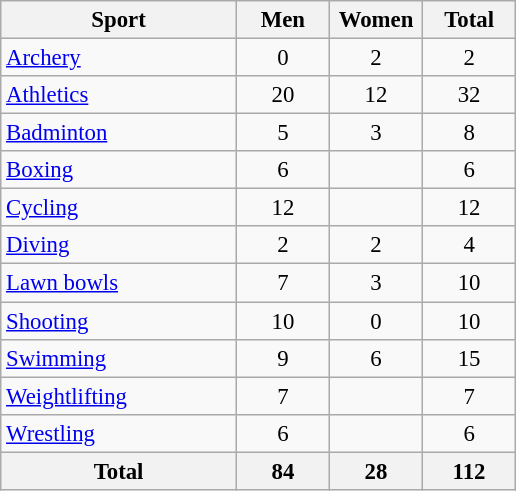<table class="wikitable sortable" style="text-align:center; font-size: 95%;">
<tr>
<th width=150>Sport</th>
<th width=55>Men</th>
<th width=55>Women</th>
<th width=55>Total</th>
</tr>
<tr>
<td align=left><a href='#'>Archery</a></td>
<td>0</td>
<td>2</td>
<td>2</td>
</tr>
<tr>
<td align=left><a href='#'>Athletics</a></td>
<td>20</td>
<td>12</td>
<td>32</td>
</tr>
<tr>
<td align=left><a href='#'>Badminton</a></td>
<td>5</td>
<td>3</td>
<td>8</td>
</tr>
<tr>
<td align=left><a href='#'>Boxing</a></td>
<td>6</td>
<td></td>
<td>6</td>
</tr>
<tr>
<td align=left><a href='#'>Cycling</a></td>
<td>12</td>
<td></td>
<td>12</td>
</tr>
<tr>
<td align=left><a href='#'>Diving</a></td>
<td>2</td>
<td>2</td>
<td>4</td>
</tr>
<tr>
<td align=left><a href='#'>Lawn bowls</a></td>
<td>7</td>
<td>3</td>
<td>10</td>
</tr>
<tr>
<td align=left><a href='#'>Shooting</a></td>
<td>10</td>
<td>0</td>
<td>10</td>
</tr>
<tr>
<td align=left><a href='#'>Swimming</a></td>
<td>9</td>
<td>6</td>
<td>15</td>
</tr>
<tr>
<td align=left><a href='#'>Weightlifting</a></td>
<td>7</td>
<td></td>
<td>7</td>
</tr>
<tr>
<td align=left><a href='#'>Wrestling</a></td>
<td>6</td>
<td></td>
<td>6</td>
</tr>
<tr>
<th>Total</th>
<th>84</th>
<th>28</th>
<th>112</th>
</tr>
</table>
